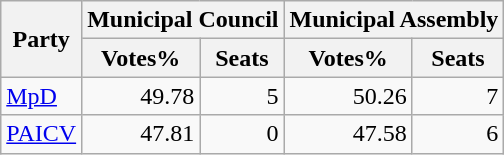<table class="wikitable sortable" style=text-align:right>
<tr>
<th rowspan=2>Party</th>
<th colspan=2>Municipal Council</th>
<th colspan=2>Municipal Assembly</th>
</tr>
<tr>
<th>Votes%</th>
<th>Seats</th>
<th>Votes%</th>
<th>Seats</th>
</tr>
<tr>
<td align=left><a href='#'>MpD</a></td>
<td>49.78</td>
<td>5</td>
<td>50.26</td>
<td>7</td>
</tr>
<tr>
<td align=left><a href='#'>PAICV</a></td>
<td>47.81</td>
<td>0</td>
<td>47.58</td>
<td>6</td>
</tr>
</table>
